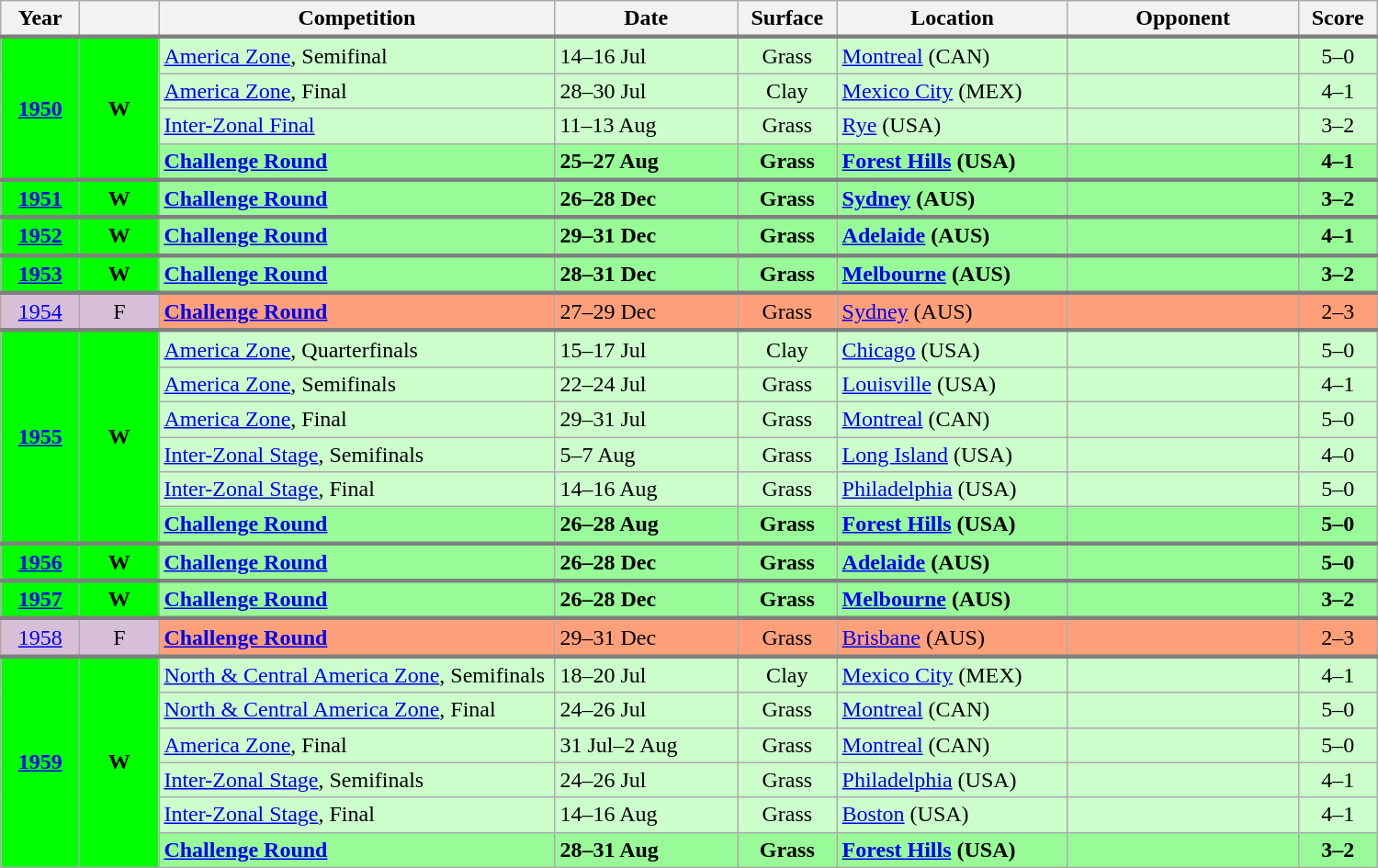<table class="wikitable">
<tr>
<th width="50">Year</th>
<th width="50"></th>
<th width="280">Competition</th>
<th width="125">Date</th>
<th width="65">Surface</th>
<th width="160">Location</th>
<th width="160">Opponent</th>
<th width="50">Score</th>
</tr>
<tr style="border-top:3px solid gray; background-color:#ccffcc">
<td align="center" rowspan="4" bgcolor="#00ff00"><strong><a href='#'>1950</a></strong></td>
<td align="center" rowspan="4" bgcolor="#00ff00"><strong>W</strong></td>
<td><a href='#'>America Zone</a>, Semifinal</td>
<td>14–16 Jul</td>
<td align="center">Grass</td>
<td><a href='#'>Montreal</a> (CAN)</td>
<td></td>
<td align="center">5–0</td>
</tr>
<tr style="background-color:#ccffcc">
<td><a href='#'>America Zone</a>, Final</td>
<td>28–30 Jul</td>
<td align="center">Clay</td>
<td><a href='#'>Mexico City</a> (MEX)</td>
<td></td>
<td align="center">4–1</td>
</tr>
<tr style="background-color:#ccffcc">
<td><a href='#'>Inter-Zonal Final</a></td>
<td>11–13 Aug</td>
<td align="center">Grass</td>
<td><a href='#'>Rye</a> (USA)</td>
<td></td>
<td align="center">3–2</td>
</tr>
<tr style="background-color:#98fb98; font-weight:bold">
<td><strong><a href='#'>Challenge Round</a></strong></td>
<td>25–27 Aug</td>
<td align="center">Grass</td>
<td><a href='#'>Forest Hills</a> (USA)</td>
<td></td>
<td align="center">4–1</td>
</tr>
<tr style="border-top:3px solid gray; background-color:#98fb98; font-weight:bold">
<td align="center" bgcolor="#00ff00"><strong><a href='#'>1951</a></strong></td>
<td align="center" bgcolor="#00ff00"><strong>W</strong></td>
<td><strong><a href='#'>Challenge Round</a></strong></td>
<td>26–28 Dec</td>
<td align="center">Grass</td>
<td><a href='#'>Sydney</a> (AUS)</td>
<td></td>
<td align="center">3–2</td>
</tr>
<tr style="border-top:3px solid gray; background-color:#98fb98; font-weight:bold">
<td align="center" bgcolor="#00ff00"><strong><a href='#'>1952</a></strong></td>
<td align="center" bgcolor="#00ff00"><strong>W</strong></td>
<td><strong><a href='#'>Challenge Round</a></strong></td>
<td>29–31 Dec</td>
<td align="center">Grass</td>
<td><a href='#'>Adelaide</a> (AUS)</td>
<td></td>
<td align="center">4–1</td>
</tr>
<tr style="border-top:3px solid gray; background-color:#98fb98; font-weight:bold">
<td align="center" bgcolor="#00ff00"><strong><a href='#'>1953</a></strong></td>
<td align="center" bgcolor="#00ff00"><strong>W</strong></td>
<td><strong><a href='#'>Challenge Round</a></strong></td>
<td>28–31 Dec</td>
<td align="center">Grass</td>
<td><a href='#'>Melbourne</a> (AUS)</td>
<td></td>
<td align="center">3–2</td>
</tr>
<tr style="border-top:3px solid gray; background-color:#ffa07a">
<td align="center" bgcolor="#d8bfd8"><a href='#'>1954</a></td>
<td align="center" bgcolor="#D8BFD8">F</td>
<td><strong><a href='#'>Challenge Round</a></strong></td>
<td>27–29 Dec</td>
<td align="center">Grass</td>
<td><a href='#'>Sydney</a> (AUS)</td>
<td></td>
<td align="center">2–3</td>
</tr>
<tr style="border-top:3px solid gray; background-color:#ccffcc">
<td align="center" rowspan="6" bgcolor="#00ff00"><strong><a href='#'>1955</a></strong></td>
<td align="center" rowspan="6" bgcolor="#00ff00"><strong>W</strong></td>
<td><a href='#'>America Zone</a>, Quarterfinals</td>
<td>15–17 Jul</td>
<td align="center">Clay</td>
<td><a href='#'>Chicago</a> (USA)</td>
<td></td>
<td align="center">5–0</td>
</tr>
<tr style="background-color:#ccffcc">
<td><a href='#'>America Zone</a>, Semifinals</td>
<td>22–24 Jul</td>
<td align="center">Grass</td>
<td><a href='#'>Louisville</a> (USA)</td>
<td></td>
<td align="center">4–1</td>
</tr>
<tr style="background-color:#ccffcc">
<td><a href='#'>America Zone</a>, Final</td>
<td>29–31 Jul</td>
<td align="center">Grass</td>
<td><a href='#'>Montreal</a> (CAN)</td>
<td></td>
<td align="center">5–0</td>
</tr>
<tr style="background-color:#ccffcc">
<td><a href='#'>Inter-Zonal Stage</a>, Semifinals</td>
<td>5–7 Aug</td>
<td align="center">Grass</td>
<td><a href='#'>Long Island</a> (USA)</td>
<td></td>
<td align="center">4–0</td>
</tr>
<tr style="background-color:#ccffcc">
<td><a href='#'>Inter-Zonal Stage</a>, Final</td>
<td>14–16 Aug</td>
<td align="center">Grass</td>
<td><a href='#'>Philadelphia</a> (USA)</td>
<td></td>
<td align="center">5–0</td>
</tr>
<tr style="background-color:#98fb98; font-weight:bold">
<td><strong><a href='#'>Challenge Round</a></strong></td>
<td>26–28 Aug</td>
<td align="center">Grass</td>
<td><a href='#'>Forest Hills</a> (USA)</td>
<td></td>
<td align="center">5–0</td>
</tr>
<tr style="border-top:3px solid gray; background-color:#98fb98; font-weight:bold">
<td align="center" bgcolor="#00ff00"><a href='#'>1956</a></td>
<td align="center" bgcolor="#00ff00"><strong>W</strong></td>
<td><a href='#'>Challenge Round</a></td>
<td>26–28 Dec</td>
<td align="center">Grass</td>
<td><a href='#'>Adelaide</a> (AUS)</td>
<td></td>
<td align="center">5–0</td>
</tr>
<tr style="border-top:3px solid gray; background-color:#98fb98; font-weight:bold">
<td align="center" bgcolor="#00ff00"><strong><a href='#'>1957</a></strong></td>
<td align="center" bgcolor="#00ff00"><strong>W</strong></td>
<td><strong><a href='#'>Challenge Round</a></strong></td>
<td>26–28 Dec</td>
<td align="center">Grass</td>
<td><a href='#'>Melbourne</a> (AUS)</td>
<td></td>
<td align="center">3–2</td>
</tr>
<tr style="border-top:3px solid gray; background-color:#ffa07a">
<td align="center" bgcolor="#d8bfd8"><a href='#'>1958</a></td>
<td align="center" bgcolor="#d8bfd8">F</td>
<td><strong><a href='#'>Challenge Round</a></strong></td>
<td>29–31 Dec</td>
<td align="center">Grass</td>
<td><a href='#'>Brisbane</a> (AUS)</td>
<td></td>
<td align="center">2–3</td>
</tr>
<tr style="border-top:3px solid gray; background-color:#ccffcc">
<td align="center" rowspan="6" bgcolor="#00ff00"><strong><a href='#'>1959</a></strong></td>
<td align="center" rowspan="6" bgcolor="#00ff00"><strong>W</strong></td>
<td><a href='#'>North & Central America Zone</a>, Semifinals</td>
<td>18–20 Jul</td>
<td align="center">Clay</td>
<td><a href='#'>Mexico City</a> (MEX)</td>
<td></td>
<td align="center">4–1</td>
</tr>
<tr style="background-color:#ccffcc">
<td><a href='#'>North & Central America Zone</a>, Final</td>
<td>24–26 Jul</td>
<td align="center">Grass</td>
<td><a href='#'>Montreal</a> (CAN)</td>
<td></td>
<td align="center">5–0</td>
</tr>
<tr style="background-color:#ccffcc">
<td><a href='#'>America Zone</a>, Final</td>
<td>31 Jul–2 Aug</td>
<td align="center">Grass</td>
<td><a href='#'>Montreal</a> (CAN)</td>
<td></td>
<td align="center">5–0</td>
</tr>
<tr style="background-color:#ccffcc">
<td><a href='#'>Inter-Zonal Stage</a>, Semifinals</td>
<td>24–26 Jul</td>
<td align="center">Grass</td>
<td><a href='#'>Philadelphia</a> (USA)</td>
<td></td>
<td align="center">4–1</td>
</tr>
<tr style="background-color:#ccffcc">
<td><a href='#'>Inter-Zonal Stage</a>, Final</td>
<td>14–16 Aug</td>
<td align="center">Grass</td>
<td><a href='#'>Boston</a> (USA)</td>
<td></td>
<td align="center">4–1</td>
</tr>
<tr style="background-color:#98fb98; font-weight:bold">
<td><strong><a href='#'>Challenge Round</a></strong></td>
<td>28–31 Aug</td>
<td align="center">Grass</td>
<td><a href='#'>Forest Hills</a> (USA)</td>
<td></td>
<td align="center">3–2</td>
</tr>
</table>
